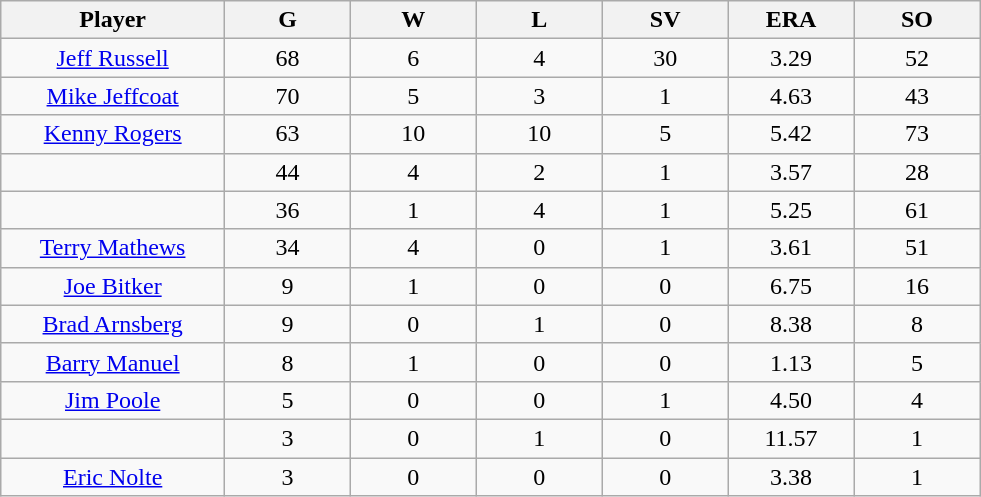<table class="wikitable sortable">
<tr>
<th bgcolor="#DDDDFF" width="16%">Player</th>
<th bgcolor="#DDDDFF" width="9%">G</th>
<th bgcolor="#DDDDFF" width="9%">W</th>
<th bgcolor="#DDDDFF" width="9%">L</th>
<th bgcolor="#DDDDFF" width="9%">SV</th>
<th bgcolor="#DDDDFF" width="9%">ERA</th>
<th bgcolor="#DDDDFF" width="9%">SO</th>
</tr>
<tr align="center">
<td><a href='#'>Jeff Russell</a></td>
<td>68</td>
<td>6</td>
<td>4</td>
<td>30</td>
<td>3.29</td>
<td>52</td>
</tr>
<tr align=center>
<td><a href='#'>Mike Jeffcoat</a></td>
<td>70</td>
<td>5</td>
<td>3</td>
<td>1</td>
<td>4.63</td>
<td>43</td>
</tr>
<tr align="center">
<td><a href='#'>Kenny Rogers</a></td>
<td>63</td>
<td>10</td>
<td>10</td>
<td>5</td>
<td>5.42</td>
<td>73</td>
</tr>
<tr align="center">
<td></td>
<td>44</td>
<td>4</td>
<td>2</td>
<td>1</td>
<td>3.57</td>
<td>28</td>
</tr>
<tr align="center">
<td></td>
<td>36</td>
<td>1</td>
<td>4</td>
<td>1</td>
<td>5.25</td>
<td>61</td>
</tr>
<tr align="center">
<td><a href='#'>Terry Mathews</a></td>
<td>34</td>
<td>4</td>
<td>0</td>
<td>1</td>
<td>3.61</td>
<td>51</td>
</tr>
<tr align="center">
<td><a href='#'>Joe Bitker</a></td>
<td>9</td>
<td>1</td>
<td>0</td>
<td>0</td>
<td>6.75</td>
<td>16</td>
</tr>
<tr align="center">
<td><a href='#'>Brad Arnsberg</a></td>
<td>9</td>
<td>0</td>
<td>1</td>
<td>0</td>
<td>8.38</td>
<td>8</td>
</tr>
<tr align="center">
<td><a href='#'>Barry Manuel</a></td>
<td>8</td>
<td>1</td>
<td>0</td>
<td>0</td>
<td>1.13</td>
<td>5</td>
</tr>
<tr align="center">
<td><a href='#'>Jim Poole</a></td>
<td>5</td>
<td>0</td>
<td>0</td>
<td>1</td>
<td>4.50</td>
<td>4</td>
</tr>
<tr align="center">
<td></td>
<td>3</td>
<td>0</td>
<td>1</td>
<td>0</td>
<td>11.57</td>
<td>1</td>
</tr>
<tr align="center">
<td><a href='#'>Eric Nolte</a></td>
<td>3</td>
<td>0</td>
<td>0</td>
<td>0</td>
<td>3.38</td>
<td>1</td>
</tr>
</table>
